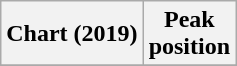<table class="wikitable sortable plainrowheaders" style="text-align:center">
<tr>
<th>Chart (2019)</th>
<th>Peak<br>position</th>
</tr>
<tr>
</tr>
</table>
